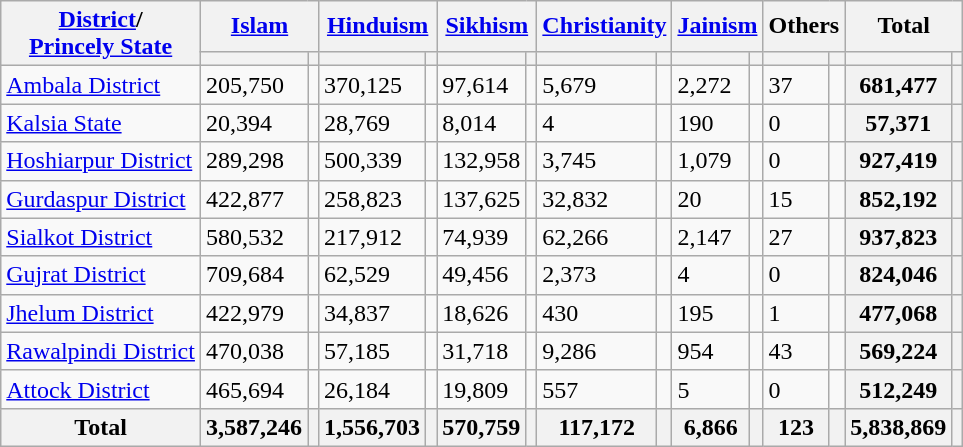<table class="wikitable sortable">
<tr>
<th rowspan="2"><a href='#'>District</a>/<br><a href='#'>Princely State</a></th>
<th colspan="2"><a href='#'>Islam</a> </th>
<th colspan="2"><a href='#'>Hinduism</a> </th>
<th colspan="2"><a href='#'>Sikhism</a> </th>
<th colspan="2"><a href='#'>Christianity</a> </th>
<th colspan="2"><a href='#'>Jainism</a> </th>
<th colspan="2">Others</th>
<th colspan="2">Total</th>
</tr>
<tr>
<th><a href='#'></a></th>
<th></th>
<th></th>
<th></th>
<th></th>
<th></th>
<th></th>
<th></th>
<th></th>
<th></th>
<th></th>
<th></th>
<th></th>
<th></th>
</tr>
<tr>
<td><a href='#'>Ambala District</a></td>
<td>205,750</td>
<td></td>
<td>370,125</td>
<td></td>
<td>97,614</td>
<td></td>
<td>5,679</td>
<td></td>
<td>2,272</td>
<td></td>
<td>37</td>
<td></td>
<th>681,477</th>
<th></th>
</tr>
<tr>
<td><a href='#'>Kalsia State</a></td>
<td>20,394</td>
<td></td>
<td>28,769</td>
<td></td>
<td>8,014</td>
<td></td>
<td>4</td>
<td></td>
<td>190</td>
<td></td>
<td>0</td>
<td></td>
<th>57,371</th>
<th></th>
</tr>
<tr>
<td><a href='#'>Hoshiarpur District</a></td>
<td>289,298</td>
<td></td>
<td>500,339</td>
<td></td>
<td>132,958</td>
<td></td>
<td>3,745</td>
<td></td>
<td>1,079</td>
<td></td>
<td>0</td>
<td></td>
<th>927,419</th>
<th></th>
</tr>
<tr>
<td><a href='#'>Gurdaspur District</a></td>
<td>422,877</td>
<td></td>
<td>258,823</td>
<td></td>
<td>137,625</td>
<td></td>
<td>32,832</td>
<td></td>
<td>20</td>
<td></td>
<td>15</td>
<td></td>
<th>852,192</th>
<th></th>
</tr>
<tr>
<td><a href='#'>Sialkot District</a></td>
<td>580,532</td>
<td></td>
<td>217,912</td>
<td></td>
<td>74,939</td>
<td></td>
<td>62,266</td>
<td></td>
<td>2,147</td>
<td></td>
<td>27</td>
<td></td>
<th>937,823</th>
<th></th>
</tr>
<tr>
<td><a href='#'>Gujrat District</a></td>
<td>709,684</td>
<td></td>
<td>62,529</td>
<td></td>
<td>49,456</td>
<td></td>
<td>2,373</td>
<td></td>
<td>4</td>
<td></td>
<td>0</td>
<td></td>
<th>824,046</th>
<th></th>
</tr>
<tr>
<td><a href='#'>Jhelum District</a></td>
<td>422,979</td>
<td></td>
<td>34,837</td>
<td></td>
<td>18,626</td>
<td></td>
<td>430</td>
<td></td>
<td>195</td>
<td></td>
<td>1</td>
<td></td>
<th>477,068</th>
<th></th>
</tr>
<tr>
<td><a href='#'>Rawalpindi District</a></td>
<td>470,038</td>
<td></td>
<td>57,185</td>
<td></td>
<td>31,718</td>
<td></td>
<td>9,286</td>
<td></td>
<td>954</td>
<td></td>
<td>43</td>
<td></td>
<th>569,224</th>
<th></th>
</tr>
<tr>
<td><a href='#'>Attock District</a></td>
<td>465,694</td>
<td></td>
<td>26,184</td>
<td></td>
<td>19,809</td>
<td></td>
<td>557</td>
<td></td>
<td>5</td>
<td></td>
<td>0</td>
<td></td>
<th>512,249</th>
<th></th>
</tr>
<tr>
<th>Total</th>
<th>3,587,246</th>
<th></th>
<th>1,556,703</th>
<th></th>
<th>570,759</th>
<th></th>
<th>117,172</th>
<th></th>
<th>6,866</th>
<th></th>
<th>123</th>
<th></th>
<th>5,838,869</th>
<th></th>
</tr>
</table>
